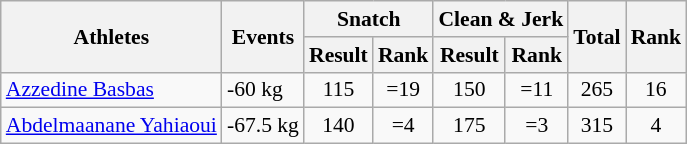<table class=wikitable style=font-size:90%>
<tr>
<th rowspan=2>Athletes</th>
<th rowspan=2>Events</th>
<th colspan=2>Snatch</th>
<th colspan=2>Clean & Jerk</th>
<th rowspan=2>Total</th>
<th rowspan=2>Rank</th>
</tr>
<tr>
<th>Result</th>
<th>Rank</th>
<th>Result</th>
<th>Rank</th>
</tr>
<tr>
<td><a href='#'>Azzedine Basbas</a></td>
<td>-60 kg</td>
<td align=center>115</td>
<td align=center>=19</td>
<td align=center>150</td>
<td align=center>=11</td>
<td align=center>265</td>
<td align=center>16</td>
</tr>
<tr>
<td><a href='#'>Abdelmaanane Yahiaoui</a></td>
<td>-67.5 kg</td>
<td align=center>140</td>
<td align=center>=4</td>
<td align=center>175</td>
<td align=center>=3</td>
<td align=center>315</td>
<td align=center>4</td>
</tr>
</table>
